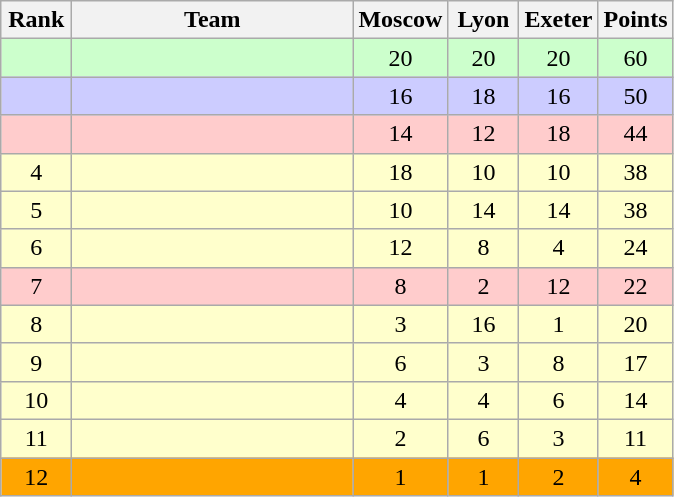<table class="wikitable" style="text-align: center;">
<tr>
<th width=40>Rank</th>
<th width=180>Team</th>
<th width=40>Moscow</th>
<th width=40>Lyon</th>
<th width=40>Exeter</th>
<th width=40>Points</th>
</tr>
<tr bgcolor=ccffcc>
<td></td>
<td align=left></td>
<td>20</td>
<td>20</td>
<td>20</td>
<td>60</td>
</tr>
<tr bgcolor=ccccff>
<td></td>
<td align=left></td>
<td>16</td>
<td>18</td>
<td>16</td>
<td>50</td>
</tr>
<tr bgcolor=ffcccc>
<td></td>
<td align=left></td>
<td>14</td>
<td>12</td>
<td>18</td>
<td>44</td>
</tr>
<tr bgcolor=ffffcc>
<td>4</td>
<td align=left></td>
<td>18</td>
<td>10</td>
<td>10</td>
<td>38</td>
</tr>
<tr bgcolor=ffffcc>
<td>5</td>
<td align=left></td>
<td>10</td>
<td>14</td>
<td>14</td>
<td>38</td>
</tr>
<tr bgcolor=ffffcc>
<td>6</td>
<td align=left></td>
<td>12</td>
<td>8</td>
<td>4</td>
<td>24</td>
</tr>
<tr bgcolor=ffcccc>
<td>7</td>
<td align=left></td>
<td>8</td>
<td>2</td>
<td>12</td>
<td>22</td>
</tr>
<tr bgcolor=ffffcc>
<td>8</td>
<td align=left></td>
<td>3</td>
<td>16</td>
<td>1</td>
<td>20</td>
</tr>
<tr bgcolor=ffffcc>
<td>9</td>
<td align=left></td>
<td>6</td>
<td>3</td>
<td>8</td>
<td>17</td>
</tr>
<tr bgcolor=ffffcc>
<td>10</td>
<td align=left></td>
<td>4</td>
<td>4</td>
<td>6</td>
<td>14</td>
</tr>
<tr bgcolor=ffffcc>
<td>11</td>
<td align=left></td>
<td>2</td>
<td>6</td>
<td>3</td>
<td>11</td>
</tr>
<tr bgcolor=FFA500>
<td>12</td>
<td align=left></td>
<td>1</td>
<td>1</td>
<td>2</td>
<td>4</td>
</tr>
</table>
